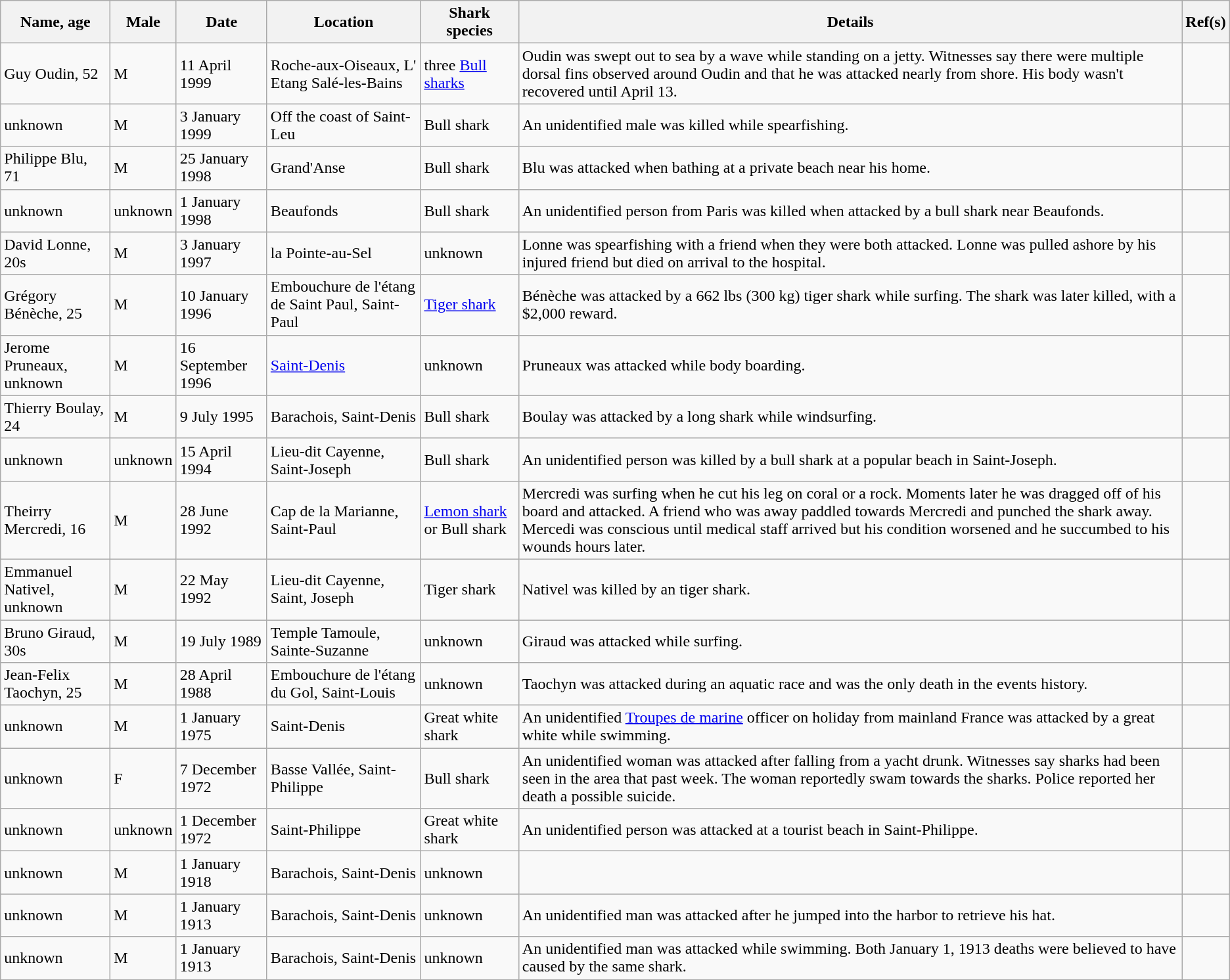<table class="wikitable">
<tr>
<th>Name, age</th>
<th>Male</th>
<th>Date</th>
<th>Location</th>
<th>Shark species</th>
<th>Details</th>
<th>Ref(s)</th>
</tr>
<tr>
<td>Guy Oudin, 52</td>
<td>M</td>
<td>11 April 1999</td>
<td>Roche-aux-Oiseaux, L' Etang Salé-les-Bains</td>
<td>three <a href='#'>Bull sharks</a></td>
<td>Oudin was swept out to sea by a  wave while standing on a jetty. Witnesses say there were multiple dorsal fins observed around Oudin and that he was attacked nearly  from shore. His body wasn't recovered until April 13.</td>
<td></td>
</tr>
<tr>
<td>unknown</td>
<td>M</td>
<td>3 January 1999</td>
<td>Off the coast of Saint-Leu</td>
<td>Bull shark</td>
<td>An unidentified male was killed while spearfishing. </td>
</tr>
<tr>
<td>Philippe Blu, 71</td>
<td>M</td>
<td>25 January 1998</td>
<td>Grand'Anse</td>
<td>Bull shark</td>
<td>Blu was attacked when bathing at a private beach near his home.</td>
<td></td>
</tr>
<tr>
<td>unknown</td>
<td>unknown</td>
<td>1 January 1998</td>
<td>Beaufonds</td>
<td>Bull shark</td>
<td>An unidentified person from Paris was killed when attacked by a bull shark near Beaufonds.</td>
<td></td>
</tr>
<tr>
<td>David Lonne, 20s</td>
<td>M</td>
<td>3 January 1997</td>
<td>la Pointe-au-Sel</td>
<td>unknown</td>
<td>Lonne was spearfishing with a friend when they were both attacked. Lonne was pulled ashore by his injured friend but died on arrival to the hospital.</td>
<td></td>
</tr>
<tr>
<td>Grégory Bénèche, 25</td>
<td>M</td>
<td>10 January 1996</td>
<td>Embouchure de l'étang de Saint Paul, Saint-Paul</td>
<td><a href='#'>Tiger shark</a></td>
<td>Bénèche was attacked by a 662 lbs (300 kg) tiger shark while surfing. The shark was later killed, with a $2,000 reward.</td>
<td></td>
</tr>
<tr>
<td>Jerome Pruneaux, unknown</td>
<td>M</td>
<td>16 September 1996</td>
<td><a href='#'>Saint-Denis</a></td>
<td>unknown</td>
<td>Pruneaux was attacked while body boarding.</td>
<td></td>
</tr>
<tr>
<td>Thierry Boulay, 24</td>
<td>M</td>
<td>9 July 1995</td>
<td>Barachois, Saint-Denis</td>
<td>Bull shark</td>
<td>Boulay was attacked by a  long shark while windsurfing.</td>
<td></td>
</tr>
<tr>
<td>unknown</td>
<td>unknown</td>
<td>15 April 1994</td>
<td>Lieu-dit Cayenne, Saint-Joseph</td>
<td>Bull shark</td>
<td>An unidentified person was killed by a bull shark at a popular beach in Saint-Joseph.</td>
<td></td>
</tr>
<tr>
<td>Theirry Mercredi, 16</td>
<td>M</td>
<td>28 June 1992</td>
<td>Cap de la Marianne, Saint-Paul</td>
<td><a href='#'>Lemon shark</a> or Bull shark</td>
<td>Mercredi was surfing when he cut his leg on coral or a rock. Moments later he was dragged off of his board and attacked. A friend who was  away paddled towards Mercredi and punched the shark away. Mercedi was conscious until medical staff arrived but his condition worsened and he succumbed to his wounds hours later.</td>
<td></td>
</tr>
<tr>
<td>Emmanuel Nativel, unknown</td>
<td>M</td>
<td>22 May 1992</td>
<td>Lieu-dit Cayenne, Saint, Joseph</td>
<td>Tiger shark</td>
<td>Nativel was killed by an  tiger shark.</td>
<td></td>
</tr>
<tr>
<td>Bruno Giraud, 30s</td>
<td>M</td>
<td>19 July 1989</td>
<td>Temple Tamoule, Sainte-Suzanne</td>
<td>unknown</td>
<td>Giraud was attacked while surfing.</td>
<td></td>
</tr>
<tr>
<td>Jean-Felix Taochyn, 25</td>
<td>M</td>
<td>28 April 1988</td>
<td>Embouchure de l'étang du Gol, Saint-Louis</td>
<td>unknown</td>
<td>Taochyn was attacked during an aquatic race and was the only death in the events history.</td>
<td></td>
</tr>
<tr>
<td>unknown</td>
<td>M</td>
<td>1 January 1975</td>
<td>Saint-Denis</td>
<td>Great white shark</td>
<td>An unidentified <a href='#'>Troupes de marine</a> officer on holiday from mainland France was attacked by a great white while swimming.</td>
<td></td>
</tr>
<tr>
<td>unknown</td>
<td>F</td>
<td>7 December 1972</td>
<td>Basse Vallée,  Saint-Philippe</td>
<td>Bull shark</td>
<td>An unidentified woman was attacked after falling from a yacht drunk. Witnesses say sharks had been seen in the area that past week. The woman reportedly swam towards the sharks. Police reported her death a possible suicide.</td>
<td></td>
</tr>
<tr>
<td>unknown</td>
<td>unknown</td>
<td>1 December 1972</td>
<td>Saint-Philippe</td>
<td>Great white shark</td>
<td>An unidentified person was attacked at a tourist beach in Saint-Philippe.</td>
<td></td>
</tr>
<tr>
<td>unknown</td>
<td>M</td>
<td>1 January 1918</td>
<td>Barachois, Saint-Denis</td>
<td>unknown</td>
<td></td>
<td></td>
</tr>
<tr>
<td>unknown</td>
<td>M</td>
<td>1 January 1913</td>
<td>Barachois, Saint-Denis</td>
<td>unknown</td>
<td>An unidentified man was attacked after he jumped into the harbor to retrieve his hat.</td>
<td></td>
</tr>
<tr>
<td>unknown</td>
<td>M</td>
<td>1 January 1913</td>
<td>Barachois, Saint-Denis</td>
<td>unknown</td>
<td>An unidentified man was attacked while swimming. Both January 1, 1913 deaths were believed to have caused by the same shark.</td>
<td></td>
</tr>
</table>
